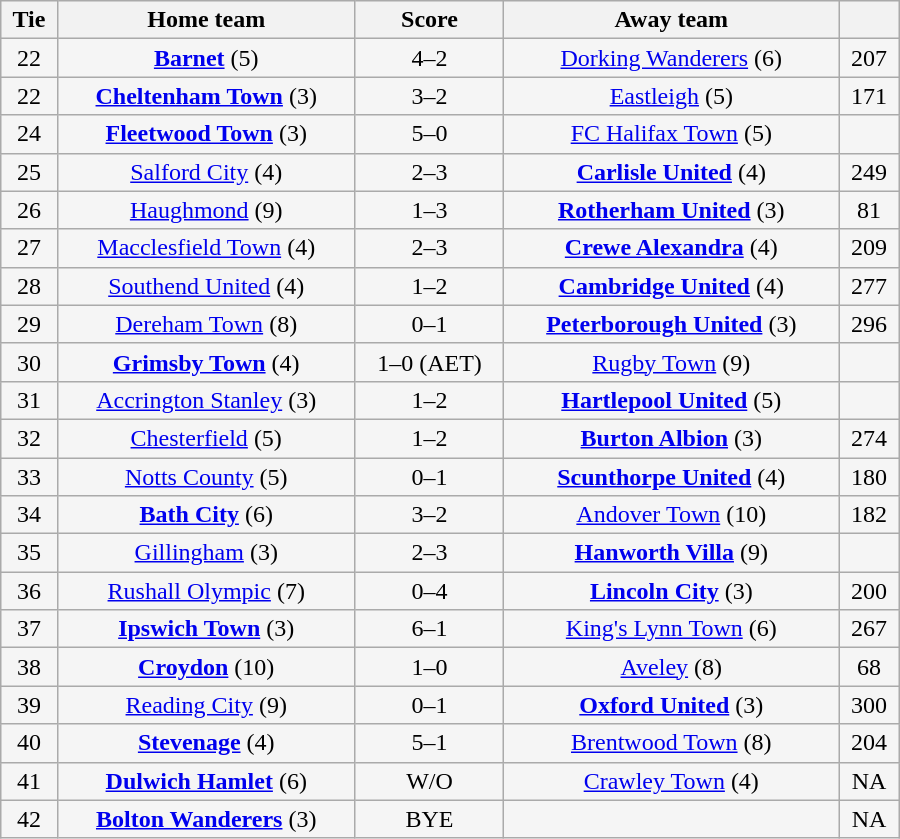<table class="wikitable" style="width: 600px; background:WhiteSmoke; text-align:center; font-size:100%">
<tr>
<th>Tie</th>
<th>Home team</th>
<th>Score</th>
<th>Away team</th>
<th></th>
</tr>
<tr>
<td>22</td>
<td><strong><a href='#'>Barnet</a></strong> (5)</td>
<td>4–2</td>
<td><a href='#'>Dorking Wanderers</a> (6)</td>
<td>207</td>
</tr>
<tr>
<td>22</td>
<td><strong><a href='#'>Cheltenham Town</a></strong> (3)</td>
<td>3–2</td>
<td><a href='#'>Eastleigh</a> (5)</td>
<td>171</td>
</tr>
<tr>
<td>24</td>
<td><strong><a href='#'>Fleetwood Town</a></strong> (3)</td>
<td>5–0</td>
<td><a href='#'>FC Halifax Town</a> (5)</td>
<td></td>
</tr>
<tr>
<td>25</td>
<td><a href='#'>Salford City</a> (4)</td>
<td>2–3</td>
<td><strong><a href='#'>Carlisle United</a></strong> (4)</td>
<td>249</td>
</tr>
<tr>
<td>26</td>
<td><a href='#'>Haughmond</a> (9)</td>
<td>1–3</td>
<td><strong><a href='#'>Rotherham United</a></strong> (3)</td>
<td>81</td>
</tr>
<tr>
<td>27</td>
<td><a href='#'>Macclesfield Town</a> (4)</td>
<td>2–3</td>
<td><strong><a href='#'>Crewe Alexandra</a></strong> (4)</td>
<td>209</td>
</tr>
<tr>
<td>28</td>
<td><a href='#'>Southend United</a> (4)</td>
<td>1–2</td>
<td><strong><a href='#'>Cambridge United</a></strong> (4)</td>
<td>277</td>
</tr>
<tr>
<td>29</td>
<td><a href='#'>Dereham Town</a> (8)</td>
<td>0–1</td>
<td><strong><a href='#'>Peterborough United</a></strong> (3)</td>
<td>296</td>
</tr>
<tr>
<td>30</td>
<td><strong><a href='#'>Grimsby Town</a></strong> (4)</td>
<td>1–0 (AET)</td>
<td><a href='#'>Rugby Town</a> (9)</td>
<td></td>
</tr>
<tr>
<td>31</td>
<td><a href='#'>Accrington Stanley</a> (3)</td>
<td>1–2</td>
<td><strong><a href='#'>Hartlepool United</a></strong> (5)</td>
<td></td>
</tr>
<tr>
<td>32</td>
<td><a href='#'>Chesterfield</a> (5)</td>
<td>1–2</td>
<td><strong><a href='#'>Burton Albion</a></strong> (3)</td>
<td>274</td>
</tr>
<tr>
<td>33</td>
<td><a href='#'>Notts County</a> (5)</td>
<td>0–1</td>
<td><strong><a href='#'>Scunthorpe United</a></strong> (4)</td>
<td>180</td>
</tr>
<tr>
<td>34</td>
<td><strong><a href='#'>Bath City</a></strong> (6)</td>
<td>3–2</td>
<td><a href='#'>Andover Town</a> (10)</td>
<td>182</td>
</tr>
<tr>
<td>35</td>
<td><a href='#'>Gillingham</a> (3)</td>
<td>2–3</td>
<td><strong><a href='#'>Hanworth Villa</a></strong> (9)</td>
<td></td>
</tr>
<tr>
<td>36</td>
<td><a href='#'>Rushall Olympic</a> (7)</td>
<td>0–4</td>
<td><strong><a href='#'>Lincoln City</a></strong> (3)</td>
<td>200</td>
</tr>
<tr>
<td>37</td>
<td><strong><a href='#'>Ipswich Town</a></strong> (3)</td>
<td>6–1</td>
<td><a href='#'>King's Lynn Town</a> (6)</td>
<td>267</td>
</tr>
<tr>
<td>38</td>
<td><strong><a href='#'>Croydon</a></strong> (10)</td>
<td>1–0</td>
<td><a href='#'>Aveley</a> (8)</td>
<td>68</td>
</tr>
<tr>
<td>39</td>
<td><a href='#'>Reading City</a> (9)</td>
<td>0–1</td>
<td><strong><a href='#'>Oxford United</a></strong> (3)</td>
<td>300</td>
</tr>
<tr>
<td>40</td>
<td><strong><a href='#'>Stevenage</a></strong> (4)</td>
<td>5–1</td>
<td><a href='#'>Brentwood Town</a> (8)</td>
<td>204</td>
</tr>
<tr>
<td>41</td>
<td><strong><a href='#'>Dulwich Hamlet</a></strong> (6)</td>
<td>W/O</td>
<td><a href='#'>Crawley Town</a> (4)</td>
<td>NA</td>
</tr>
<tr>
<td>42</td>
<td><strong><a href='#'>Bolton Wanderers</a></strong> (3)</td>
<td>BYE</td>
<td></td>
<td>NA</td>
</tr>
</table>
